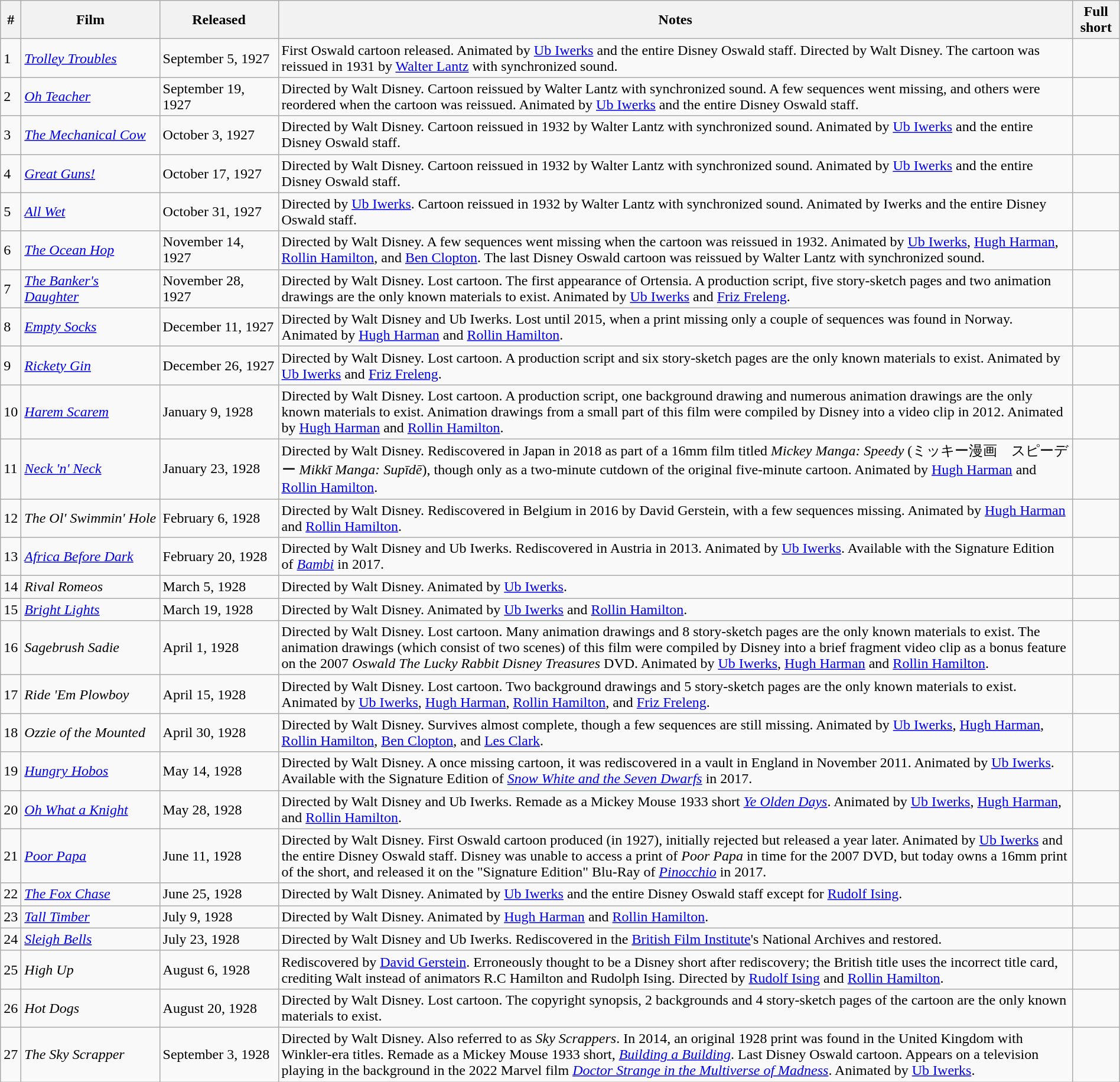<table class="sortable wikitable" style="margin: 1em auto 1em auto">
<tr>
<th>#</th>
<th>Film</th>
<th>Released</th>
<th>Notes</th>
<th>Full short</th>
</tr>
<tr>
<td>1</td>
<td><em><a href='#'>Trolley Troubles</a></em></td>
<td>September 5, 1927</td>
<td>First Oswald cartoon released. Animated by <a href='#'>Ub Iwerks</a> and the entire Disney Oswald staff. Directed by Walt Disney. The cartoon was reissued in 1931 by <a href='#'>Walter Lantz</a> with synchronized sound.</td>
<td></td>
</tr>
<tr>
<td>2</td>
<td><em><a href='#'>Oh Teacher</a></em></td>
<td>September 19, 1927</td>
<td>Directed by Walt Disney. Cartoon reissued by Walter Lantz with synchronized sound. A few sequences went missing, and others were reordered when the cartoon was reissued. Animated by <a href='#'>Ub Iwerks</a> and the entire Disney Oswald staff.</td>
<td></td>
</tr>
<tr>
<td>3</td>
<td style="white-space: nowrap;"><em><a href='#'>The Mechanical Cow</a></em></td>
<td>October 3, 1927</td>
<td>Directed by Walt Disney. Cartoon reissued in 1932 by Walter Lantz with synchronized sound. Animated by <a href='#'>Ub Iwerks</a> and the entire Disney Oswald staff.</td>
<td></td>
</tr>
<tr>
<td>4</td>
<td><em><a href='#'>Great Guns!</a></em></td>
<td>October 17, 1927</td>
<td>Directed by Walt Disney. Cartoon reissued in 1932 by Walter Lantz with synchronized sound. Animated by <a href='#'>Ub Iwerks</a> and the entire Disney Oswald staff.</td>
<td></td>
</tr>
<tr>
<td>5</td>
<td><em><a href='#'>All Wet</a></em></td>
<td>October 31, 1927</td>
<td>Directed by <a href='#'>Ub Iwerks</a>. Cartoon reissued in 1932 by Walter Lantz with synchronized sound. Animated by Iwerks and the entire Disney Oswald staff.</td>
<td></td>
</tr>
<tr>
<td>6</td>
<td><em><a href='#'>The Ocean Hop</a></em></td>
<td>November 14, 1927</td>
<td>Directed by Walt Disney. A few sequences went missing when the cartoon was reissued in 1932. Animated by <a href='#'>Ub Iwerks</a>, <a href='#'>Hugh Harman</a>, <a href='#'>Rollin Hamilton</a>, and <a href='#'>Ben Clopton</a>. The last Disney Oswald cartoon was reissued by Walter Lantz with synchronized sound.</td>
<td></td>
</tr>
<tr>
<td>7</td>
<td><em><a href='#'>The Banker's Daughter</a></em></td>
<td>November 28, 1927</td>
<td>Directed by Walt Disney. Lost cartoon. The first appearance of Ortensia. A production script, five story-sketch pages and two animation drawings are the only known materials to exist. Animated by <a href='#'>Ub Iwerks</a> and <a href='#'>Friz Freleng</a>.</td>
<td></td>
</tr>
<tr>
<td>8</td>
<td><em><a href='#'>Empty Socks</a></em></td>
<td>December 11, 1927</td>
<td>Directed by Walt Disney and Ub Iwerks. Lost until 2015, when a print missing only a couple of sequences was found in Norway. Animated by <a href='#'>Hugh Harman</a> and <a href='#'>Rollin Hamilton</a>.</td>
<td></td>
</tr>
<tr>
<td>9</td>
<td><em><a href='#'>Rickety Gin</a></em></td>
<td style="white-space: nowrap;">December 26, 1927</td>
<td>Directed by Walt Disney. Lost cartoon. A production script and six story-sketch pages are the only known materials to exist. Animated by <a href='#'>Ub Iwerks</a> and <a href='#'>Friz Freleng</a>.</td>
<td></td>
</tr>
<tr>
<td>10</td>
<td><em><a href='#'>Harem Scarem</a></em></td>
<td>January 9, 1928</td>
<td>Directed by Walt Disney. Lost cartoon. A production script, one background drawing and numerous animation drawings are the only known materials to exist. Animation drawings from a small part of this film were compiled by Disney into a video clip in 2012. Animated by <a href='#'>Hugh Harman</a> and <a href='#'>Rollin Hamilton</a>.</td>
<td></td>
</tr>
<tr>
<td>11</td>
<td><em><a href='#'>Neck 'n' Neck</a></em></td>
<td>January 23, 1928</td>
<td>Directed by Walt Disney. Rediscovered in Japan in 2018 as part of a 16mm film titled <em>Mickey Manga: Speedy</em> (ミッキー漫画　スピーデー <em>Mikkī Manga: Supīdē</em>), though only as a two-minute cutdown of the original five-minute cartoon. Animated by <a href='#'>Hugh Harman</a> and <a href='#'>Rollin Hamilton</a>.</td>
<td></td>
</tr>
<tr>
<td>12</td>
<td style="white-space: nowrap;"><em>The Ol' Swimmin' Hole</em></td>
<td>February 6, 1928</td>
<td>Directed by Walt Disney. Rediscovered in Belgium in 2016 by David Gerstein, with a few sequences missing. Animated by <a href='#'>Hugh Harman</a> and <a href='#'>Rollin Hamilton</a>.</td>
<td></td>
</tr>
<tr>
<td>13</td>
<td><em><a href='#'>Africa Before Dark</a></em></td>
<td>February 20, 1928</td>
<td>Directed by Walt Disney and Ub Iwerks. Rediscovered in Austria in 2013. Animated by <a href='#'>Ub Iwerks</a>. Available with the Signature Edition of <em><a href='#'>Bambi</a></em> in 2017.</td>
<td></td>
</tr>
<tr>
<td>14</td>
<td><em>Rival Romeos</em></td>
<td>March 5, 1928</td>
<td>Directed by Walt Disney. Animated by <a href='#'>Ub Iwerks</a>.</td>
<td></td>
</tr>
<tr>
<td>15</td>
<td><em><a href='#'>Bright Lights</a></em></td>
<td>March 19, 1928</td>
<td>Directed by Walt Disney. Animated by <a href='#'>Ub Iwerks</a> and <a href='#'>Rollin Hamilton</a>.</td>
<td></td>
</tr>
<tr>
<td>16</td>
<td><em>Sagebrush Sadie</em></td>
<td>April 1, 1928</td>
<td>Directed by Walt Disney. Lost cartoon. Many animation drawings and 8 story-sketch pages are the only known materials to exist. The animation drawings (which consist of two scenes) of this film were compiled by Disney into a brief fragment video clip as a bonus feature on the 2007 <em>Oswald The Lucky Rabbit Disney Treasures</em> DVD. Animated by <a href='#'>Ub Iwerks</a>, <a href='#'>Hugh Harman</a> and <a href='#'>Rollin Hamilton</a>.</td>
<td></td>
</tr>
<tr>
<td>17</td>
<td><em>Ride 'Em Plowboy</em></td>
<td>April 15, 1928</td>
<td>Directed by Walt Disney. Lost cartoon. Two background drawings and 5 story-sketch pages are the only known materials to exist. Animated by <a href='#'>Ub Iwerks</a>, <a href='#'>Hugh Harman</a>, <a href='#'>Rollin Hamilton</a>, and <a href='#'>Friz Freleng</a>.</td>
<td></td>
</tr>
<tr>
<td>18</td>
<td><em>Ozzie of the Mounted</em></td>
<td>April 30, 1928</td>
<td>Directed by Walt Disney. Survives almost complete, though a few sequences are still missing. Animated by <a href='#'>Ub Iwerks</a>, <a href='#'>Hugh Harman</a>, <a href='#'>Rollin Hamilton</a>, <a href='#'>Ben Clopton</a>, and <a href='#'>Les Clark</a>.</td>
<td></td>
</tr>
<tr>
<td>19</td>
<td><em><a href='#'>Hungry Hobos</a></em></td>
<td>May 14, 1928</td>
<td>Directed by Walt Disney. A once missing cartoon, it was rediscovered in a vault in England in November 2011. Animated by <a href='#'>Ub Iwerks</a>. Available with the Signature Edition of <em><a href='#'>Snow White and the Seven Dwarfs</a></em> in 2017.</td>
<td></td>
</tr>
<tr>
<td>20</td>
<td><em><a href='#'>Oh What a Knight</a></em></td>
<td>May 28, 1928</td>
<td>Directed by Walt Disney and Ub Iwerks. Remade as a Mickey Mouse 1933 short <em><a href='#'>Ye Olden Days</a></em>. Animated by <a href='#'>Ub Iwerks</a>, <a href='#'>Hugh Harman</a>, and <a href='#'>Rollin Hamilton</a>.</td>
<td></td>
</tr>
<tr>
<td>21</td>
<td><em><a href='#'>Poor Papa</a></em></td>
<td>June 11, 1928</td>
<td>Directed by Walt Disney. First Oswald cartoon produced (in 1927), initially rejected but released a year later. Animated by <a href='#'>Ub Iwerks</a> and the entire Disney Oswald staff. Disney was unable to access a print of <em>Poor Papa</em> in time for the 2007 DVD, but today owns a 16mm print of the short, and released it on the "Signature Edition" Blu-Ray of <em><a href='#'>Pinocchio</a></em> in 2017.</td>
<td></td>
</tr>
<tr>
<td>22</td>
<td><em><a href='#'>The Fox Chase</a></em></td>
<td>June 25, 1928</td>
<td>Directed by Walt Disney. Animated by <a href='#'>Ub Iwerks</a> and the entire Disney Oswald staff except for <a href='#'>Rudolf Ising</a>.</td>
<td></td>
</tr>
<tr>
<td>23</td>
<td><em><a href='#'>Tall Timber</a></em></td>
<td>July 9, 1928</td>
<td>Directed by Walt Disney. Animated by <a href='#'>Hugh Harman</a> and <a href='#'>Rollin Hamilton</a>.</td>
<td></td>
</tr>
<tr>
<td>24</td>
<td><em><a href='#'>Sleigh Bells</a></em></td>
<td>July 23, 1928</td>
<td>Directed by Walt Disney and Ub Iwerks. Rediscovered in the <a href='#'>British Film Institute</a>'s National Archives and restored.</td>
<td></td>
</tr>
<tr>
<td>25</td>
<td><em>High Up</em></td>
<td>August 6, 1928</td>
<td>Rediscovered by <a href='#'>David Gerstein</a>. Erroneously thought to be a Disney short after rediscovery; the British title uses the incorrect title card, crediting Walt instead of animators R.C Hamilton and Rudolph Ising. Directed by <a href='#'>Rudolf Ising</a> and <a href='#'>Rollin Hamilton</a>.</td>
<td></td>
</tr>
<tr>
<td>26</td>
<td><em>Hot Dogs</em></td>
<td>August 20, 1928</td>
<td>Directed by Walt Disney. Lost cartoon. The copyright synopsis, 2 backgrounds and 4 story-sketch pages of the cartoon are the only known materials to exist.</td>
<td></td>
</tr>
<tr>
<td>27</td>
<td><em>The Sky Scrapper</em></td>
<td>September 3, 1928</td>
<td>Directed by Walt Disney. Also referred to as <em>Sky Scrappers</em>. In 2014, an original 1928 print was found in the United Kingdom with Winkler-era titles. Remade as a Mickey Mouse 1933 short, <em><a href='#'>Building a Building</a></em>. Last Disney Oswald cartoon. Appears on a television playing in the background in the 2022 Marvel film <em><a href='#'>Doctor Strange in the Multiverse of Madness</a></em>. Animated by <a href='#'>Ub Iwerks</a>.</td>
<td></td>
</tr>
</table>
